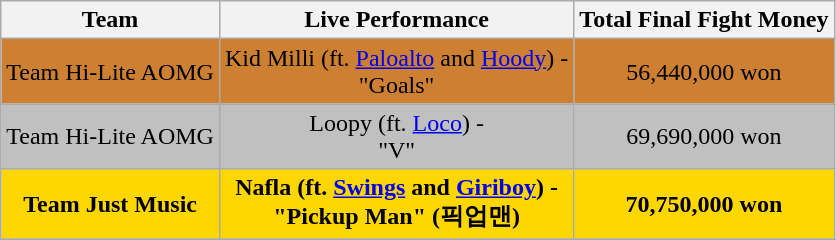<table class="wikitable" style="text-align:center" border="2">
<tr>
<th>Team</th>
<th>Live Performance</th>
<th>Total Final Fight Money</th>
</tr>
<tr>
<td style="background:#CD7F32">Team Hi-Lite AOMG</td>
<td style="background:#CD7F32">Kid Milli (ft. <a href='#'>Paloalto</a> and <a href='#'>Hoody</a>) - <br>  "Goals"</td>
<td style="background:#CD7F32">56,440,000 won</td>
</tr>
<tr>
<td style="background:silver">Team Hi-Lite AOMG</td>
<td style="background:silver">Loopy (ft. <a href='#'>Loco</a>) - <br> "V"</td>
<td style="background:silver">69,690,000 won</td>
</tr>
<tr>
<td style="background:gold"><strong>Team Just Music</strong></td>
<td style="background:gold"><strong>Nafla (ft. <a href='#'>Swings</a> and <a href='#'>Giriboy</a>) - <br> "Pickup Man" (픽업맨)</strong></td>
<td style="background:gold"><strong>70,750,000 won</strong></td>
</tr>
<tr>
</tr>
</table>
